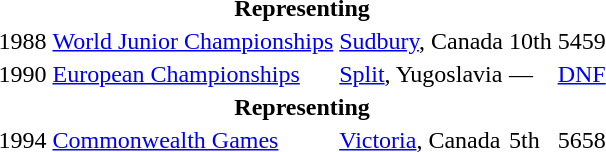<table>
<tr |>
<th colspan=6>Representing </th>
</tr>
<tr>
<td>1988</td>
<td><a href='#'>World Junior Championships</a></td>
<td><a href='#'>Sudbury</a>, Canada</td>
<td>10th</td>
<td>5459</td>
</tr>
<tr>
<td>1990</td>
<td><a href='#'>European Championships</a></td>
<td><a href='#'>Split</a>, Yugoslavia</td>
<td>—</td>
<td><a href='#'>DNF</a></td>
</tr>
<tr>
<th colspan=6>Representing </th>
</tr>
<tr>
<td>1994</td>
<td><a href='#'>Commonwealth Games</a></td>
<td><a href='#'>Victoria</a>, Canada</td>
<td>5th</td>
<td>5658</td>
</tr>
</table>
